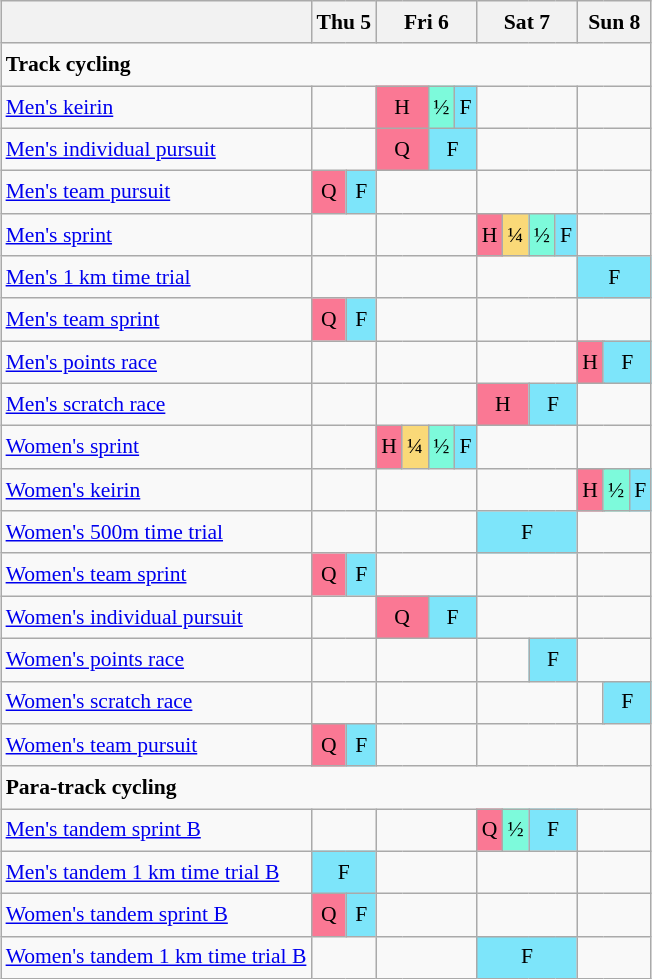<table class="wikitable" style="margin:0.5em auto; font-size:90%; line-height:1.5em;text-align:center;">
<tr>
<th></th>
<th colspan="4">Thu 5</th>
<th colspan="4">Fri 6</th>
<th colspan="4">Sat 7</th>
<th colspan="4">Sun 8</th>
</tr>
<tr>
<td colspan="17" style="text-align:left;"><strong>Track cycling</strong></td>
</tr>
<tr>
<td style="text-align:left;"><a href='#'>Men's keirin</a></td>
<td colspan="4"></td>
<td colspan="2" style="background-color:#FA7894">H</td>
<td style="background-color:#7DFADB;">½</td>
<td style="background-color:#7DE5FA;">F</td>
<td colspan="4"></td>
<td colspan="4"></td>
</tr>
<tr>
<td style="text-align:left;"><a href='#'>Men's individual pursuit</a></td>
<td colspan="4"></td>
<td colspan="2" style="background-color:#FA7894">Q</td>
<td colspan="2" style="background-color:#7DE5FA;">F</td>
<td colspan="4"></td>
<td colspan="4"></td>
</tr>
<tr>
<td style="text-align:left;"><a href='#'>Men's team pursuit</a></td>
<td colspan="2" style="background-color:#FA7894">Q</td>
<td colspan="2" style="background-color:#7DE5FA;">F</td>
<td colspan="4"></td>
<td colspan="4"></td>
<td colspan="4"></td>
</tr>
<tr>
<td style="text-align:left;"><a href='#'>Men's sprint</a></td>
<td colspan="4"></td>
<td colspan="4"></td>
<td style="background-color:#FA7894">H</td>
<td style="background-color:#FAD978;">¼</td>
<td style="background-color:#7DFADB;">½</td>
<td style="background-color:#7DE5FA;">F</td>
<td colspan="4"></td>
</tr>
<tr>
<td style="text-align:left;"><a href='#'>Men's 1 km time trial</a></td>
<td colspan="4"></td>
<td colspan="4"></td>
<td colspan="4"></td>
<td colspan="4" style="background-color:#7DE5FA;">F</td>
</tr>
<tr>
<td style="text-align:left;"><a href='#'>Men's team sprint</a></td>
<td colspan="2" style="background-color:#FA7894">Q</td>
<td colspan="2" style="background-color:#7DE5FA;">F</td>
<td colspan="4"></td>
<td colspan="4"></td>
<td colspan="4"></td>
</tr>
<tr>
<td style="text-align:left;"><a href='#'>Men's points race</a></td>
<td colspan="4"></td>
<td colspan="4"></td>
<td colspan="4"></td>
<td colspan="2" style="background-color:#FA7894">H</td>
<td colspan="2" style="background-color:#7DE5FA;">F</td>
</tr>
<tr>
<td style="text-align:left;"><a href='#'>Men's scratch race</a></td>
<td colspan="4"></td>
<td colspan="4"></td>
<td colspan="2" style="background-color:#FA7894">H</td>
<td colspan="2" style="background-color:#7DE5FA;">F</td>
<td colspan="4"></td>
</tr>
<tr>
<td style="text-align:left;"><a href='#'>Women's sprint</a></td>
<td colspan="4"></td>
<td style="background-color:#FA7894">H</td>
<td style="background-color:#FAD978;">¼</td>
<td style="background-color:#7DFADB;">½</td>
<td style="background-color:#7DE5FA;">F</td>
<td colspan="4"></td>
<td colspan="4"></td>
</tr>
<tr>
<td style="text-align:left;"><a href='#'>Women's keirin</a></td>
<td colspan="4"></td>
<td colspan="4"></td>
<td colspan="4"></td>
<td colspan="2" style="background-color:#FA7894">H</td>
<td style="background-color:#7DFADB;">½</td>
<td style="background-color:#7DE5FA;">F</td>
</tr>
<tr>
<td style="text-align:left;"><a href='#'>Women's 500m time trial</a></td>
<td colspan="4"></td>
<td colspan="4"></td>
<td colspan="4" style="background-color:#7DE5FA;">F</td>
<td colspan="4"></td>
</tr>
<tr>
<td style="text-align:left;"><a href='#'>Women's team sprint</a></td>
<td colspan="2" style="background-color:#FA7894">Q</td>
<td colspan="2" style="background-color:#7DE5FA;">F</td>
<td colspan="4"></td>
<td colspan="4"></td>
<td colspan="4"></td>
</tr>
<tr>
<td style="text-align:left;"><a href='#'>Women's individual pursuit</a></td>
<td colspan="4"></td>
<td colspan="2" style="background-color:#FA7894">Q</td>
<td colspan="2" style="background-color:#7DE5FA;">F</td>
<td colspan="4"></td>
<td colspan="4"></td>
</tr>
<tr>
<td style="text-align:left;"><a href='#'>Women's points race</a></td>
<td colspan="4"></td>
<td colspan="4"></td>
<td colspan="2"></td>
<td colspan="2" style="background-color:#7DE5FA;">F</td>
<td colspan="4"></td>
</tr>
<tr>
<td style="text-align:left;"><a href='#'>Women's scratch race</a></td>
<td colspan="4"></td>
<td colspan="4"></td>
<td colspan="4"></td>
<td colspan="2"></td>
<td colspan="2" style="background-color:#7DE5FA;">F</td>
</tr>
<tr>
<td style="text-align:left;"><a href='#'>Women's team pursuit</a></td>
<td colspan="2" style="background-color:#FA7894">Q</td>
<td colspan="2" style="background-color:#7DE5FA;">F</td>
<td colspan="4"></td>
<td colspan="4"></td>
<td colspan="4"></td>
</tr>
<tr>
<td colspan="17" style="text-align:left;"><strong>Para-track cycling</strong></td>
</tr>
<tr>
<td style="text-align:left;"><a href='#'>Men's tandem sprint B</a></td>
<td colspan="4"></td>
<td colspan="4"></td>
<td style="background-color:#FA7894">Q</td>
<td style="background-color:#7DFADB;">½</td>
<td colspan="2" style="background-color:#7DE5FA;">F</td>
<td colspan="4"></td>
</tr>
<tr>
<td style="text-align:left;"><a href='#'>Men's tandem 1 km time trial B</a></td>
<td colspan="4" style="background-color:#7DE5FA;">F</td>
<td colspan="4"></td>
<td colspan="4"></td>
<td colspan="4"></td>
</tr>
<tr>
<td style="text-align:left;"><a href='#'>Women's tandem sprint B</a></td>
<td colspan="2" style="background-color:#FA7894">Q</td>
<td colspan="2" style="background-color:#7DE5FA;">F</td>
<td colspan="4"></td>
<td colspan="4"></td>
<td colspan="4"></td>
</tr>
<tr>
<td style="text-align:left;"><a href='#'>Women's tandem 1 km time trial B</a></td>
<td colspan="4"></td>
<td colspan="4"></td>
<td colspan="4" style="background-color:#7DE5FA;">F</td>
<td colspan="4"></td>
</tr>
</table>
